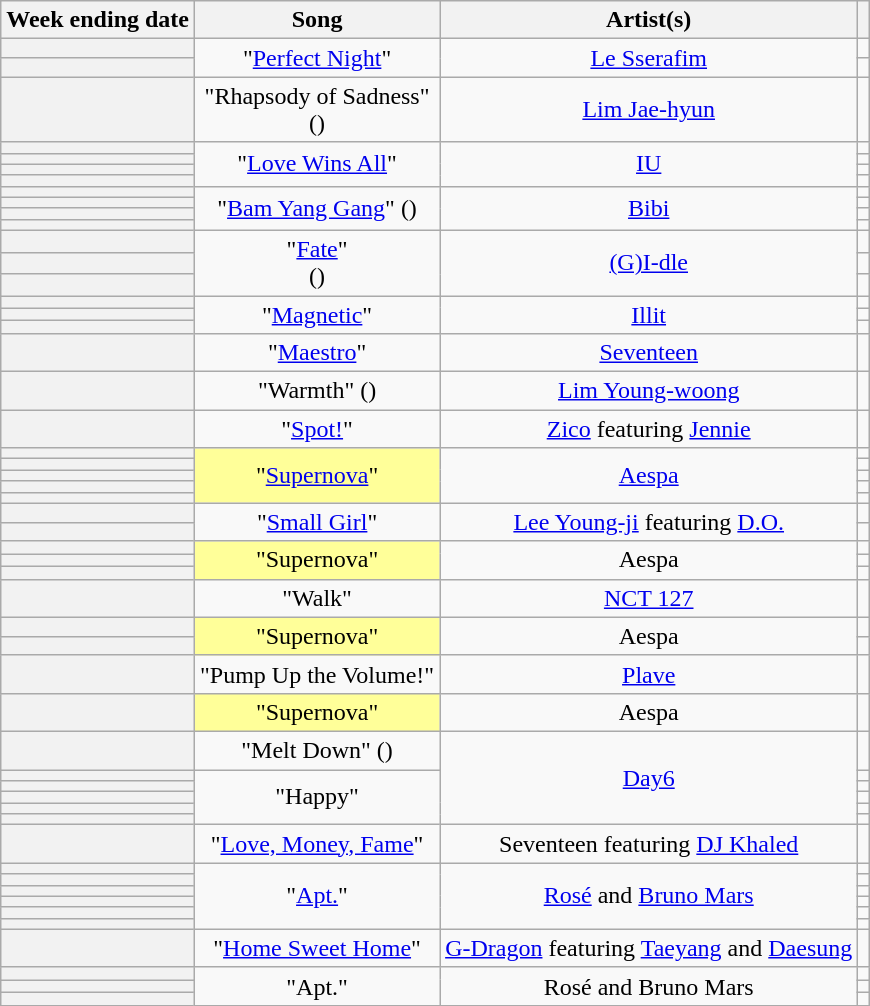<table class="wikitable sortable plainrowheaders" style="text-align:center">
<tr>
<th scope="col">Week ending date</th>
<th scope="col">Song</th>
<th scope="col">Artist(s)</th>
<th scope="col" class="unsortable"></th>
</tr>
<tr>
<th scope="row"></th>
<td rowspan="2">"<a href='#'>Perfect Night</a>"</td>
<td rowspan="2"><a href='#'>Le Sserafim</a></td>
<td></td>
</tr>
<tr>
<th scope="row"></th>
<td></td>
</tr>
<tr>
<th scope="row"></th>
<td>"Rhapsody of Sadness"<br> ()</td>
<td><a href='#'>Lim Jae-hyun</a></td>
<td></td>
</tr>
<tr>
<th scope="row"></th>
<td rowspan="4">"<a href='#'>Love Wins All</a>"</td>
<td rowspan="4"><a href='#'>IU</a></td>
<td></td>
</tr>
<tr>
<th scope="row"></th>
<td></td>
</tr>
<tr>
<th scope="row"></th>
<td></td>
</tr>
<tr>
<th scope="row"></th>
<td></td>
</tr>
<tr>
<th scope="row"></th>
<td rowspan="4">"<a href='#'>Bam Yang Gang</a>" ()</td>
<td rowspan="4"><a href='#'>Bibi</a></td>
<td></td>
</tr>
<tr>
<th scope="row"></th>
<td></td>
</tr>
<tr>
<th scope="row"></th>
<td></td>
</tr>
<tr>
<th scope="row"></th>
<td></td>
</tr>
<tr>
<th scope="row"></th>
<td rowspan="3">"<a href='#'>Fate</a>"<br> ()</td>
<td rowspan="3"><a href='#'>(G)I-dle</a></td>
<td></td>
</tr>
<tr>
<th scope="row"></th>
<td></td>
</tr>
<tr>
<th scope="row"></th>
<td></td>
</tr>
<tr>
<th scope="row"></th>
<td rowspan="3">"<a href='#'>Magnetic</a>"</td>
<td rowspan="3"><a href='#'>Illit</a></td>
<td></td>
</tr>
<tr>
<th scope="row"></th>
<td></td>
</tr>
<tr>
<th scope="row"></th>
<td></td>
</tr>
<tr>
<th scope="row"></th>
<td>"<a href='#'>Maestro</a>"</td>
<td><a href='#'>Seventeen</a></td>
<td></td>
</tr>
<tr>
<th scope="row"></th>
<td>"Warmth" ()</td>
<td><a href='#'>Lim Young-woong</a></td>
<td></td>
</tr>
<tr>
<th scope="row"></th>
<td>"<a href='#'>Spot!</a>"</td>
<td><a href='#'>Zico</a> featuring <a href='#'>Jennie</a></td>
<td></td>
</tr>
<tr>
<th scope="row"></th>
<td bgcolor="#FFFF99" rowspan="5">"<a href='#'>Supernova</a>" </td>
<td rowspan="5"><a href='#'>Aespa</a></td>
<td></td>
</tr>
<tr>
<th scope="row"></th>
<td></td>
</tr>
<tr>
<th scope="row"></th>
<td></td>
</tr>
<tr>
<th scope="row"></th>
<td></td>
</tr>
<tr>
<th scope="row"></th>
<td></td>
</tr>
<tr>
<th scope="row"></th>
<td rowspan="2">"<a href='#'>Small Girl</a>"</td>
<td rowspan="2"><a href='#'>Lee Young-ji</a> featuring <a href='#'>D.O.</a></td>
<td></td>
</tr>
<tr>
<th scope="row"></th>
<td></td>
</tr>
<tr>
<th scope="row"></th>
<td bgcolor="#FFFF99" rowspan="3">"Supernova" </td>
<td rowspan="3">Aespa</td>
<td></td>
</tr>
<tr>
<th scope="row"></th>
<td></td>
</tr>
<tr>
<th scope="row"></th>
<td></td>
</tr>
<tr>
<th scope="row"></th>
<td>"Walk"</td>
<td><a href='#'>NCT 127</a></td>
<td></td>
</tr>
<tr>
<th scope="row"></th>
<td bgcolor="#FFFF99" rowspan="2">"Supernova" </td>
<td rowspan="2">Aespa</td>
<td></td>
</tr>
<tr>
<th scope="row"></th>
<td></td>
</tr>
<tr>
<th scope="row"></th>
<td>"Pump Up the Volume!"</td>
<td><a href='#'>Plave</a></td>
<td></td>
</tr>
<tr>
<th scope="row"></th>
<td bgcolor="#FFFF99">"Supernova" </td>
<td>Aespa</td>
<td></td>
</tr>
<tr>
<th scope="row"></th>
<td>"Melt Down" ()</td>
<td rowspan="6"><a href='#'>Day6</a></td>
<td></td>
</tr>
<tr>
<th scope="row"></th>
<td rowspan="5">"Happy"</td>
<td></td>
</tr>
<tr>
<th scope="row"></th>
<td></td>
</tr>
<tr>
<th scope="row"></th>
<td></td>
</tr>
<tr>
<th scope="row"></th>
<td></td>
</tr>
<tr>
<th scope="row"></th>
<td></td>
</tr>
<tr>
<th scope="row"></th>
<td>"<a href='#'>Love, Money, Fame</a>"</td>
<td>Seventeen featuring <a href='#'>DJ Khaled</a></td>
<td></td>
</tr>
<tr>
<th scope="row"></th>
<td rowspan="6">"<a href='#'>Apt.</a>"</td>
<td rowspan="6"><a href='#'>Rosé</a> and <a href='#'>Bruno Mars</a></td>
<td></td>
</tr>
<tr>
<th scope="row"></th>
<td></td>
</tr>
<tr>
<th scope="row"></th>
<td></td>
</tr>
<tr>
<th scope="row"></th>
<td></td>
</tr>
<tr>
<th scope="row"></th>
<td></td>
</tr>
<tr>
<th scope="row"></th>
<td></td>
</tr>
<tr>
<th scope="row"></th>
<td>"<a href='#'>Home Sweet Home</a>"</td>
<td><a href='#'>G-Dragon</a> featuring <a href='#'>Taeyang</a> and <a href='#'>Daesung</a></td>
<td></td>
</tr>
<tr>
<th scope="row"></th>
<td rowspan="3">"Apt."</td>
<td rowspan="3">Rosé and Bruno Mars</td>
<td></td>
</tr>
<tr>
<th scope="row"></th>
<td></td>
</tr>
<tr>
<th scope="row"></th>
<td></td>
</tr>
</table>
